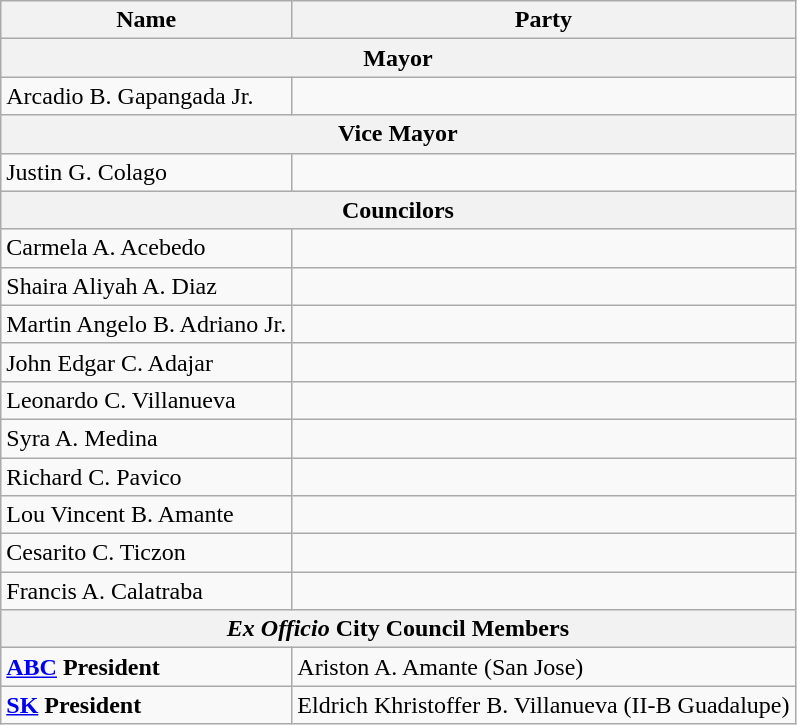<table class=wikitable>
<tr>
<th>Name</th>
<th colspan=2>Party</th>
</tr>
<tr>
<th colspan=3>Mayor</th>
</tr>
<tr>
<td>Arcadio B. Gapangada Jr.</td>
<td></td>
</tr>
<tr>
<th colspan=3>Vice Mayor</th>
</tr>
<tr>
<td>Justin G. Colago</td>
<td></td>
</tr>
<tr>
<th colspan=3>Councilors</th>
</tr>
<tr>
<td>Carmela A. Acebedo</td>
<td></td>
</tr>
<tr>
<td>Shaira Aliyah A. Diaz</td>
<td></td>
</tr>
<tr>
<td>Martin Angelo B. Adriano Jr.</td>
<td></td>
</tr>
<tr>
<td>John Edgar C. Adajar</td>
<td></td>
</tr>
<tr>
<td>Leonardo C. Villanueva</td>
<td></td>
</tr>
<tr>
<td>Syra A. Medina</td>
<td></td>
</tr>
<tr>
<td>Richard C. Pavico</td>
<td></td>
</tr>
<tr>
<td>Lou Vincent B. Amante</td>
<td></td>
</tr>
<tr>
<td>Cesarito C. Ticzon</td>
<td></td>
</tr>
<tr>
<td>Francis A. Calatraba</td>
<td></td>
</tr>
<tr>
<th colspan=4><em>Ex Officio</em> City Council Members</th>
</tr>
<tr>
<td><strong><a href='#'>ABC</a> President</strong></td>
<td colspan=3>Ariston A. Amante (San Jose)<br></td>
</tr>
<tr>
<td><strong><a href='#'>SK</a> President</strong></td>
<td colspan=3>Eldrich Khristoffer B. Villanueva (II-B Guadalupe)<br></td>
</tr>
</table>
